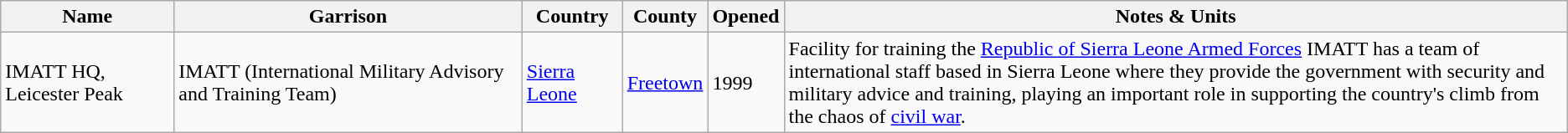<table class="wikitable sortable" border="1">
<tr>
<th style="width="15%">Name</th>
<th style="width="15%">Garrison</th>
<th style="width="4%">Country</th>
<th style="width="12%">County</th>
<th style="width="4%">Opened</th>
<th style="class="unsortable" width="50%">Notes & Units</th>
</tr>
<tr>
<td>IMATT HQ, Leicester Peak</td>
<td>IMATT (International Military Advisory and Training Team)</td>
<td><a href='#'>Sierra Leone</a></td>
<td><a href='#'>Freetown</a></td>
<td>1999</td>
<td>Facility for training the <a href='#'>Republic of Sierra Leone Armed Forces</a> IMATT has a team of international staff based in Sierra Leone where they provide the government with security and military advice and training, playing an important role in supporting the country's climb from the chaos of <a href='#'>civil war</a>.</td>
</tr>
</table>
